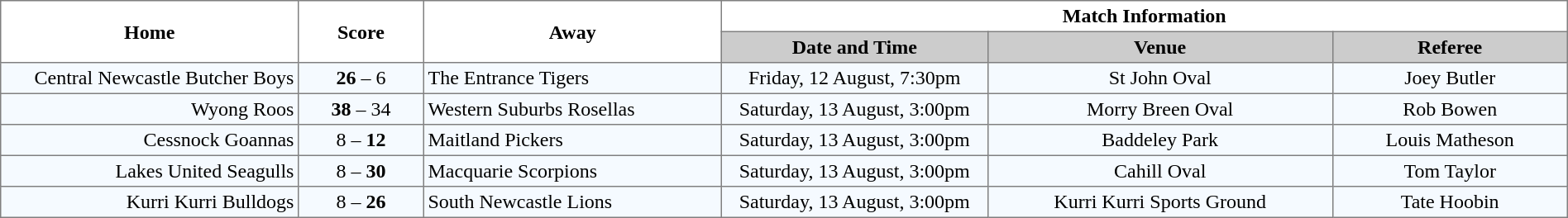<table border="1" cellpadding="3" cellspacing="0" width="100%" style="border-collapse:collapse;  text-align:center;">
<tr>
<th rowspan="2" width="19%">Home</th>
<th rowspan="2" width="8%">Score</th>
<th rowspan="2" width="19%">Away</th>
<th colspan="3">Match Information</th>
</tr>
<tr bgcolor="#CCCCCC">
<th width="17%">Date and Time</th>
<th width="22%">Venue</th>
<th width="50%">Referee</th>
</tr>
<tr style="text-align:center; background:#f5faff;">
<td align="right">Central Newcastle Butcher Boys </td>
<td><strong>26</strong> – 6</td>
<td align="left"> The Entrance Tigers</td>
<td>Friday, 12 August, 7:30pm</td>
<td>St John Oval</td>
<td>Joey Butler</td>
</tr>
<tr style="text-align:center; background:#f5faff;">
<td align="right">Wyong Roos </td>
<td><strong>38</strong> – 34</td>
<td align="left"> Western Suburbs Rosellas</td>
<td>Saturday, 13 August, 3:00pm</td>
<td>Morry Breen Oval</td>
<td>Rob Bowen</td>
</tr>
<tr style="text-align:center; background:#f5faff;">
<td align="right">Cessnock Goannas </td>
<td>8 – <strong>12</strong></td>
<td align="left"> Maitland Pickers</td>
<td>Saturday, 13 August, 3:00pm</td>
<td>Baddeley Park</td>
<td>Louis Matheson</td>
</tr>
<tr style="text-align:center; background:#f5faff;">
<td align="right">Lakes United Seagulls </td>
<td>8 – <strong>30</strong></td>
<td align="left"> Macquarie Scorpions</td>
<td>Saturday, 13 August, 3:00pm</td>
<td>Cahill Oval</td>
<td>Tom Taylor</td>
</tr>
<tr style="text-align:center; background:#f5faff;">
<td align="right">Kurri Kurri Bulldogs </td>
<td>8 – <strong>26</strong></td>
<td align="left"> South Newcastle Lions</td>
<td>Saturday, 13 August, 3:00pm</td>
<td>Kurri Kurri Sports Ground</td>
<td>Tate Hoobin</td>
</tr>
</table>
